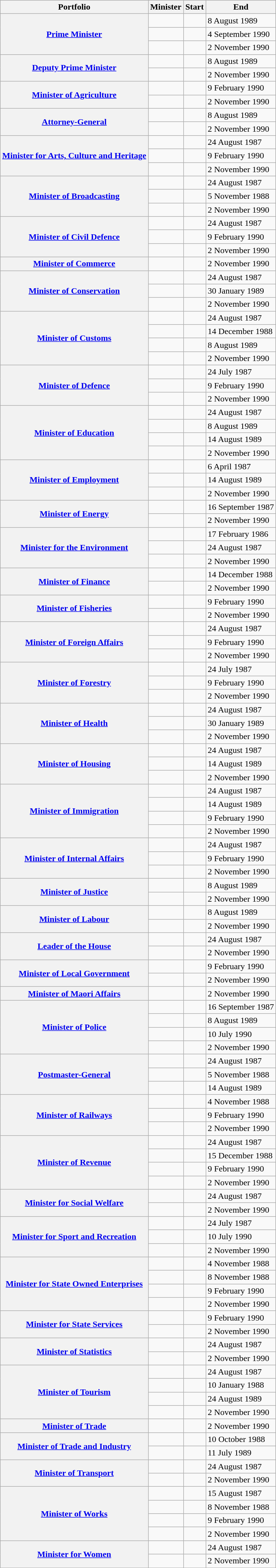<table class="sortable wikitable">
<tr>
<th scope="col">Portfolio</th>
<th scope="col">Minister</th>
<th scope="col">Start</th>
<th scope="col">End</th>
</tr>
<tr>
<th rowspan="3" scope="row"><a href='#'>Prime Minister</a></th>
<td></td>
<td></td>
<td>8 August 1989</td>
</tr>
<tr>
<td></td>
<td></td>
<td>4 September 1990</td>
</tr>
<tr>
<td></td>
<td></td>
<td>2 November 1990</td>
</tr>
<tr>
<th rowspan="2" scope="row"><a href='#'>Deputy Prime Minister</a></th>
<td></td>
<td></td>
<td>8 August 1989</td>
</tr>
<tr>
<td></td>
<td></td>
<td>2 November 1990</td>
</tr>
<tr>
<th rowspan="2" scope="row"><a href='#'>Minister of Agriculture</a></th>
<td></td>
<td></td>
<td>9 February 1990</td>
</tr>
<tr>
<td></td>
<td></td>
<td>2 November 1990</td>
</tr>
<tr>
<th rowspan="2" scope="row"><a href='#'>Attorney-General</a></th>
<td></td>
<td></td>
<td>8 August 1989</td>
</tr>
<tr>
<td></td>
<td></td>
<td>2 November 1990</td>
</tr>
<tr>
<th rowspan="3" scope="row"><a href='#'>Minister for Arts, Culture and Heritage</a></th>
<td></td>
<td></td>
<td>24 August 1987</td>
</tr>
<tr>
<td></td>
<td></td>
<td>9 February 1990</td>
</tr>
<tr>
<td></td>
<td></td>
<td>2 November 1990</td>
</tr>
<tr>
<th rowspan="3" scope="row"><a href='#'>Minister of Broadcasting</a></th>
<td></td>
<td></td>
<td>24 August 1987</td>
</tr>
<tr>
<td></td>
<td></td>
<td>5 November 1988</td>
</tr>
<tr>
<td></td>
<td></td>
<td>2 November 1990</td>
</tr>
<tr>
<th rowspan="3" scope="row"><a href='#'>Minister of Civil Defence</a></th>
<td></td>
<td></td>
<td>24 August 1987</td>
</tr>
<tr>
<td></td>
<td></td>
<td>9 February 1990</td>
</tr>
<tr>
<td></td>
<td></td>
<td>2 November 1990</td>
</tr>
<tr>
<th scope="row"><a href='#'>Minister of Commerce</a></th>
<td></td>
<td></td>
<td>2 November 1990</td>
</tr>
<tr>
<th rowspan="3" scope="row"><a href='#'>Minister of Conservation</a></th>
<td></td>
<td></td>
<td>24 August 1987</td>
</tr>
<tr>
<td></td>
<td></td>
<td>30 January 1989</td>
</tr>
<tr>
<td></td>
<td></td>
<td>2 November 1990</td>
</tr>
<tr>
<th rowspan="4" scope="row"><a href='#'>Minister of Customs</a></th>
<td></td>
<td></td>
<td>24 August 1987</td>
</tr>
<tr>
<td></td>
<td></td>
<td>14 December 1988</td>
</tr>
<tr>
<td></td>
<td></td>
<td>8 August 1989</td>
</tr>
<tr>
<td></td>
<td></td>
<td>2 November 1990</td>
</tr>
<tr>
<th rowspan="3" scope="row"><a href='#'>Minister of Defence</a></th>
<td></td>
<td></td>
<td>24 July 1987</td>
</tr>
<tr>
<td></td>
<td></td>
<td>9 February 1990</td>
</tr>
<tr>
<td></td>
<td></td>
<td>2 November 1990</td>
</tr>
<tr>
<th rowspan="4" scope="row"><a href='#'>Minister of Education</a></th>
<td></td>
<td></td>
<td>24 August 1987</td>
</tr>
<tr>
<td></td>
<td></td>
<td>8 August 1989</td>
</tr>
<tr>
<td></td>
<td></td>
<td>14 August 1989</td>
</tr>
<tr>
<td></td>
<td></td>
<td>2 November 1990</td>
</tr>
<tr>
<th rowspan="3" scope="row"><a href='#'>Minister of Employment</a></th>
<td></td>
<td></td>
<td>6 April 1987</td>
</tr>
<tr>
<td></td>
<td></td>
<td>14 August 1989</td>
</tr>
<tr>
<td></td>
<td></td>
<td>2 November 1990</td>
</tr>
<tr>
<th rowspan="2" scope="row"><a href='#'>Minister of Energy</a></th>
<td></td>
<td></td>
<td>16 September 1987</td>
</tr>
<tr>
<td></td>
<td></td>
<td>2 November 1990</td>
</tr>
<tr>
<th rowspan="3" scope="row"><a href='#'>Minister for the Environment</a></th>
<td></td>
<td></td>
<td>17 February 1986</td>
</tr>
<tr>
<td></td>
<td></td>
<td>24 August 1987</td>
</tr>
<tr>
<td></td>
<td></td>
<td>2 November 1990</td>
</tr>
<tr>
<th rowspan="2" scope="row"><a href='#'>Minister of Finance</a></th>
<td></td>
<td></td>
<td>14 December 1988</td>
</tr>
<tr>
<td></td>
<td></td>
<td>2 November 1990</td>
</tr>
<tr>
<th rowspan="2" scope="row"><a href='#'>Minister of Fisheries</a></th>
<td></td>
<td></td>
<td>9 February 1990</td>
</tr>
<tr>
<td></td>
<td></td>
<td>2 November 1990</td>
</tr>
<tr>
<th rowspan="3" scope="row"><a href='#'>Minister of Foreign Affairs</a></th>
<td></td>
<td></td>
<td>24 August 1987</td>
</tr>
<tr>
<td></td>
<td></td>
<td>9 February 1990</td>
</tr>
<tr>
<td></td>
<td></td>
<td>2 November 1990</td>
</tr>
<tr>
<th rowspan="3" scope="row"><a href='#'>Minister of Forestry</a></th>
<td></td>
<td></td>
<td>24 July 1987</td>
</tr>
<tr>
<td></td>
<td></td>
<td>9 February 1990</td>
</tr>
<tr>
<td></td>
<td></td>
<td>2 November 1990</td>
</tr>
<tr>
<th rowspan="3" scope="row"><a href='#'>Minister of Health</a></th>
<td></td>
<td></td>
<td>24 August 1987</td>
</tr>
<tr>
<td></td>
<td></td>
<td>30 January 1989</td>
</tr>
<tr>
<td></td>
<td></td>
<td>2 November 1990</td>
</tr>
<tr>
<th rowspan="3" scope="row"><a href='#'>Minister of Housing</a></th>
<td></td>
<td></td>
<td>24 August 1987</td>
</tr>
<tr>
<td></td>
<td></td>
<td>14 August 1989</td>
</tr>
<tr>
<td></td>
<td></td>
<td>2 November 1990</td>
</tr>
<tr>
<th rowspan="4" scope="row"><a href='#'>Minister of Immigration</a></th>
<td></td>
<td></td>
<td>24 August 1987</td>
</tr>
<tr>
<td></td>
<td></td>
<td>14 August 1989</td>
</tr>
<tr>
<td></td>
<td></td>
<td>9 February 1990</td>
</tr>
<tr>
<td></td>
<td></td>
<td>2 November 1990</td>
</tr>
<tr>
<th rowspan="3" scope="row"><a href='#'>Minister of Internal Affairs</a></th>
<td></td>
<td></td>
<td>24 August 1987</td>
</tr>
<tr>
<td></td>
<td></td>
<td>9 February 1990</td>
</tr>
<tr>
<td></td>
<td></td>
<td>2 November 1990</td>
</tr>
<tr>
<th rowspan="2" scope="row"><a href='#'>Minister of Justice</a></th>
<td></td>
<td></td>
<td>8 August 1989</td>
</tr>
<tr>
<td></td>
<td></td>
<td>2 November 1990</td>
</tr>
<tr>
<th rowspan="2" scope="row"><a href='#'>Minister of Labour</a></th>
<td></td>
<td></td>
<td>8 August 1989</td>
</tr>
<tr>
<td></td>
<td></td>
<td>2 November 1990</td>
</tr>
<tr>
<th rowspan="2" scope="row"><a href='#'>Leader of the House</a></th>
<td></td>
<td></td>
<td>24 August 1987</td>
</tr>
<tr>
<td></td>
<td></td>
<td>2 November 1990</td>
</tr>
<tr>
<th rowspan="2" scope="row"><a href='#'>Minister of Local Government</a></th>
<td></td>
<td></td>
<td>9 February 1990</td>
</tr>
<tr>
<td></td>
<td></td>
<td>2 November 1990</td>
</tr>
<tr>
<th scope="row"><a href='#'>Minister of Maori Affairs</a></th>
<td></td>
<td></td>
<td>2 November 1990</td>
</tr>
<tr>
<th rowspan="4" scope="row"><a href='#'>Minister of Police</a></th>
<td></td>
<td></td>
<td>16 September 1987</td>
</tr>
<tr>
<td></td>
<td></td>
<td>8 August 1989</td>
</tr>
<tr>
<td></td>
<td></td>
<td>10 July 1990</td>
</tr>
<tr>
<td></td>
<td></td>
<td>2 November 1990</td>
</tr>
<tr>
<th rowspan="3" scope="row"><a href='#'>Postmaster-General</a></th>
<td></td>
<td></td>
<td>24 August 1987</td>
</tr>
<tr>
<td></td>
<td></td>
<td>5 November 1988</td>
</tr>
<tr>
<td></td>
<td></td>
<td>14 August 1989</td>
</tr>
<tr>
<th rowspan="3" scope="row"><a href='#'>Minister of Railways</a></th>
<td></td>
<td></td>
<td>4 November 1988</td>
</tr>
<tr>
<td></td>
<td></td>
<td>9 February 1990</td>
</tr>
<tr>
<td></td>
<td></td>
<td>2 November 1990</td>
</tr>
<tr>
<th rowspan="4" scope="row"><a href='#'>Minister of Revenue</a></th>
<td></td>
<td></td>
<td>24 August 1987</td>
</tr>
<tr>
<td></td>
<td></td>
<td>15 December 1988</td>
</tr>
<tr>
<td></td>
<td></td>
<td>9 February 1990</td>
</tr>
<tr>
<td></td>
<td></td>
<td>2 November 1990</td>
</tr>
<tr>
<th rowspan="2" scope="row"><a href='#'>Minister for Social Welfare</a></th>
<td></td>
<td></td>
<td>24 August 1987</td>
</tr>
<tr>
<td></td>
<td></td>
<td>2 November 1990</td>
</tr>
<tr>
<th rowspan="3" scope="row"><a href='#'>Minister for Sport and Recreation</a></th>
<td></td>
<td></td>
<td>24 July 1987</td>
</tr>
<tr>
<td></td>
<td></td>
<td>10 July 1990</td>
</tr>
<tr>
<td></td>
<td></td>
<td>2 November 1990</td>
</tr>
<tr>
<th rowspan="4" scope="row"><a href='#'>Minister for State Owned Enterprises</a></th>
<td></td>
<td></td>
<td>4 November 1988</td>
</tr>
<tr>
<td></td>
<td></td>
<td>8 November 1988</td>
</tr>
<tr>
<td></td>
<td></td>
<td>9 February 1990</td>
</tr>
<tr>
<td></td>
<td></td>
<td>2 November 1990</td>
</tr>
<tr>
<th rowspan="2" scope="row"><a href='#'>Minister for State Services</a></th>
<td></td>
<td></td>
<td>9 February 1990</td>
</tr>
<tr>
<td></td>
<td></td>
<td>2 November 1990</td>
</tr>
<tr>
<th rowspan="2" scope="row"><a href='#'>Minister of Statistics</a></th>
<td></td>
<td></td>
<td>24 August 1987</td>
</tr>
<tr>
<td></td>
<td></td>
<td>2 November 1990</td>
</tr>
<tr>
<th rowspan="4" scope="row"><a href='#'>Minister of Tourism</a></th>
<td></td>
<td></td>
<td>24 August 1987</td>
</tr>
<tr>
<td></td>
<td></td>
<td>10 January 1988</td>
</tr>
<tr>
<td></td>
<td></td>
<td>24 August 1989</td>
</tr>
<tr>
<td></td>
<td></td>
<td>2 November 1990</td>
</tr>
<tr>
<th scope="row"><a href='#'>Minister of Trade</a></th>
<td></td>
<td></td>
<td>2 November 1990</td>
</tr>
<tr>
<th rowspan="2" scope="row"><a href='#'>Minister of Trade and Industry</a></th>
<td></td>
<td></td>
<td>10 October 1988</td>
</tr>
<tr>
<td></td>
<td></td>
<td>11 July 1989</td>
</tr>
<tr>
<th rowspan="2" scope="row"><a href='#'>Minister of Transport</a></th>
<td></td>
<td></td>
<td>24 August 1987</td>
</tr>
<tr>
<td></td>
<td></td>
<td>2 November 1990</td>
</tr>
<tr>
<th rowspan="4" scope="row"><a href='#'>Minister of Works</a></th>
<td></td>
<td></td>
<td>15 August 1987</td>
</tr>
<tr>
<td></td>
<td></td>
<td>8 November 1988</td>
</tr>
<tr>
<td></td>
<td></td>
<td>9 February 1990</td>
</tr>
<tr>
<td></td>
<td></td>
<td>2 November 1990</td>
</tr>
<tr>
<th rowspan="2" scope="row"><a href='#'>Minister for Women</a></th>
<td></td>
<td></td>
<td>24 August 1987</td>
</tr>
<tr>
<td></td>
<td></td>
<td>2 November 1990</td>
</tr>
<tr>
</tr>
</table>
